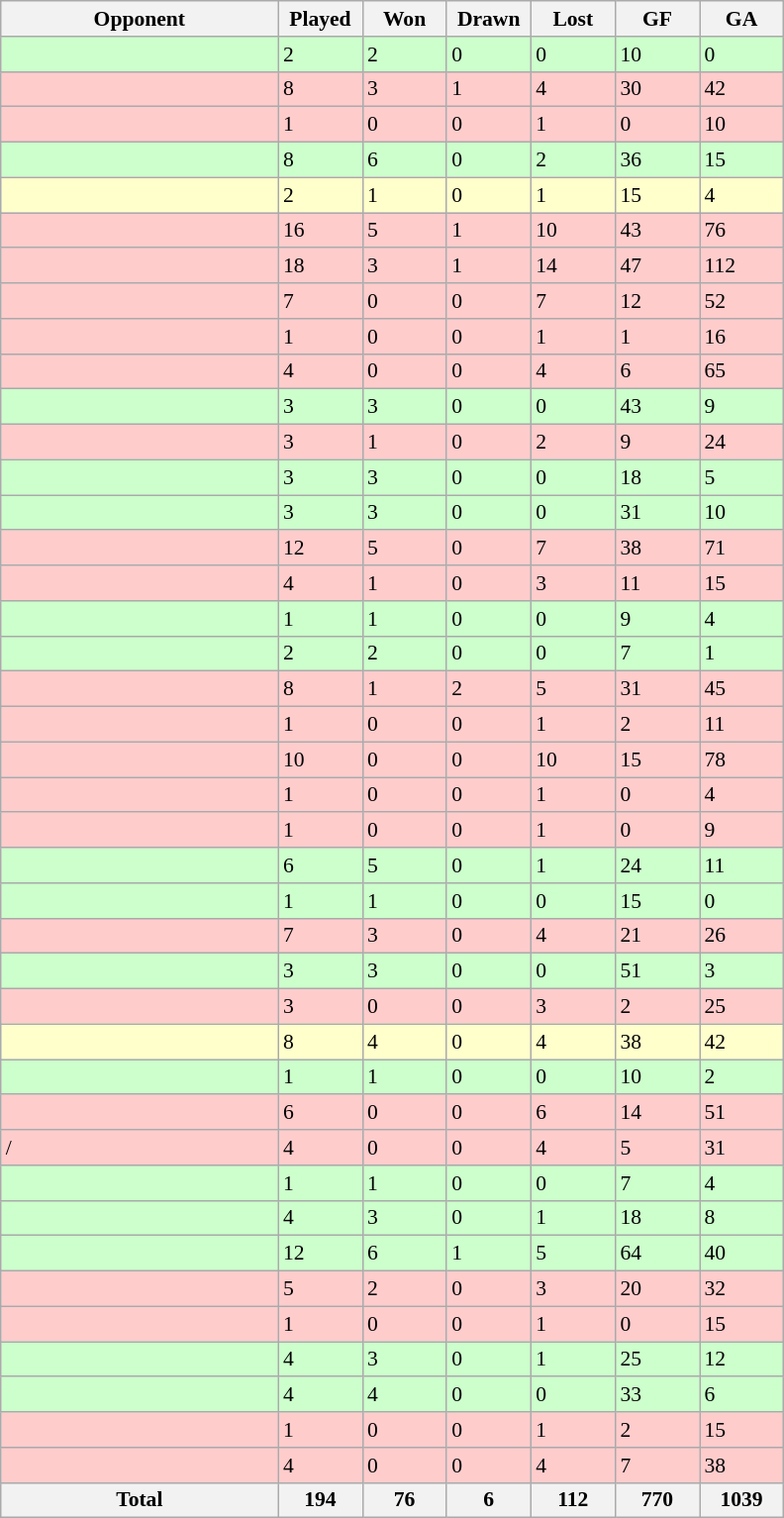<table class="wikitable sortable" style="font-size:90%">
<tr>
<th style="width:180px;">Opponent</th>
<th style="width:50px;">Played</th>
<th style="width:50px;">Won</th>
<th style="width:50px;">Drawn</th>
<th style="width:50px;">Lost</th>
<th style="width:50px;">GF</th>
<th style="width:50px;">GA</th>
</tr>
<tr bgcolor=#CCFFCC>
<td></td>
<td>2</td>
<td>2</td>
<td>0</td>
<td>0</td>
<td>10</td>
<td>0</td>
</tr>
<tr bgcolor=#FFCCCC>
<td></td>
<td>8</td>
<td>3</td>
<td>1</td>
<td>4</td>
<td>30</td>
<td>42</td>
</tr>
<tr bgcolor=#FFCCCC>
<td></td>
<td>1</td>
<td>0</td>
<td>0</td>
<td>1</td>
<td>0</td>
<td>10</td>
</tr>
<tr bgcolor=#CCFFCC>
<td></td>
<td>8</td>
<td>6</td>
<td>0</td>
<td>2</td>
<td>36</td>
<td>15</td>
</tr>
<tr bgcolor=#FFFFCC>
<td></td>
<td>2</td>
<td>1</td>
<td>0</td>
<td>1</td>
<td>15</td>
<td>4</td>
</tr>
<tr bgcolor=#FFCCCC>
<td></td>
<td>16</td>
<td>5</td>
<td>1</td>
<td>10</td>
<td>43</td>
<td>76</td>
</tr>
<tr bgcolor=#FFCCCC>
<td></td>
<td>18</td>
<td>3</td>
<td>1</td>
<td>14</td>
<td>47</td>
<td>112</td>
</tr>
<tr bgcolor=#FFCCCC>
<td></td>
<td>7</td>
<td>0</td>
<td>0</td>
<td>7</td>
<td>12</td>
<td>52</td>
</tr>
<tr bgcolor=#FFCCCC>
<td></td>
<td>1</td>
<td>0</td>
<td>0</td>
<td>1</td>
<td>1</td>
<td>16</td>
</tr>
<tr bgcolor=#FFCCCC>
<td></td>
<td>4</td>
<td>0</td>
<td>0</td>
<td>4</td>
<td>6</td>
<td>65</td>
</tr>
<tr bgcolor=#CCFFCC>
<td></td>
<td>3</td>
<td>3</td>
<td>0</td>
<td>0</td>
<td>43</td>
<td>9</td>
</tr>
<tr bgcolor=#FFCCCC>
<td></td>
<td>3</td>
<td>1</td>
<td>0</td>
<td>2</td>
<td>9</td>
<td>24</td>
</tr>
<tr bgcolor=#CCFFCC>
<td></td>
<td>3</td>
<td>3</td>
<td>0</td>
<td>0</td>
<td>18</td>
<td>5</td>
</tr>
<tr bgcolor=#CCFFCC>
<td></td>
<td>3</td>
<td>3</td>
<td>0</td>
<td>0</td>
<td>31</td>
<td>10</td>
</tr>
<tr bgcolor=#FFCCCC>
<td></td>
<td>12</td>
<td>5</td>
<td>0</td>
<td>7</td>
<td>38</td>
<td>71</td>
</tr>
<tr bgcolor=#FFCCCC>
<td></td>
<td>4</td>
<td>1</td>
<td>0</td>
<td>3</td>
<td>11</td>
<td>15</td>
</tr>
<tr bgcolor=#CCFFCC>
<td></td>
<td>1</td>
<td>1</td>
<td>0</td>
<td>0</td>
<td>9</td>
<td>4</td>
</tr>
<tr bgcolor=#CCFFCC>
<td></td>
<td>2</td>
<td>2</td>
<td>0</td>
<td>0</td>
<td>7</td>
<td>1</td>
</tr>
<tr bgcolor=#FFCCCC>
<td></td>
<td>8</td>
<td>1</td>
<td>2</td>
<td>5</td>
<td>31</td>
<td>45</td>
</tr>
<tr bgcolor=#FFCCCC>
<td></td>
<td>1</td>
<td>0</td>
<td>0</td>
<td>1</td>
<td>2</td>
<td>11</td>
</tr>
<tr bgcolor=#FFCCCC>
<td></td>
<td>10</td>
<td>0</td>
<td>0</td>
<td>10</td>
<td>15</td>
<td>78</td>
</tr>
<tr bgcolor=#FFCCCC>
<td></td>
<td>1</td>
<td>0</td>
<td>0</td>
<td>1</td>
<td>0</td>
<td>4</td>
</tr>
<tr bgcolor=#FFCCCC>
<td></td>
<td>1</td>
<td>0</td>
<td>0</td>
<td>1</td>
<td>0</td>
<td>9</td>
</tr>
<tr bgcolor=#CCFFCC>
<td></td>
<td>6</td>
<td>5</td>
<td>0</td>
<td>1</td>
<td>24</td>
<td>11</td>
</tr>
<tr bgcolor=#CCFFCC>
<td></td>
<td>1</td>
<td>1</td>
<td>0</td>
<td>0</td>
<td>15</td>
<td>0</td>
</tr>
<tr bgcolor=#FFCCCC>
<td></td>
<td>7</td>
<td>3</td>
<td>0</td>
<td>4</td>
<td>21</td>
<td>26</td>
</tr>
<tr bgcolor=#CCFFCC>
<td></td>
<td>3</td>
<td>3</td>
<td>0</td>
<td>0</td>
<td>51</td>
<td>3</td>
</tr>
<tr bgcolor=#FFCCCC>
<td></td>
<td>3</td>
<td>0</td>
<td>0</td>
<td>3</td>
<td>2</td>
<td>25</td>
</tr>
<tr bgcolor=#FFFFCC>
<td></td>
<td>8</td>
<td>4</td>
<td>0</td>
<td>4</td>
<td>38</td>
<td>42</td>
</tr>
<tr bgcolor=#CCFFCC>
<td></td>
<td>1</td>
<td>1</td>
<td>0</td>
<td>0</td>
<td>10</td>
<td>2</td>
</tr>
<tr bgcolor=#FFCCCC>
<td></td>
<td>6</td>
<td>0</td>
<td>0</td>
<td>6</td>
<td>14</td>
<td>51</td>
</tr>
<tr bgcolor=#FFCCCC>
<td>/<br><em></em></td>
<td>4</td>
<td>0</td>
<td>0</td>
<td>4</td>
<td>5</td>
<td>31</td>
</tr>
<tr bgcolor=#CCFFCC>
<td></td>
<td>1</td>
<td>1</td>
<td>0</td>
<td>0</td>
<td>7</td>
<td>4</td>
</tr>
<tr bgcolor=#CCFFCC>
<td></td>
<td>4</td>
<td>3</td>
<td>0</td>
<td>1</td>
<td>18</td>
<td>8</td>
</tr>
<tr bgcolor=#CCFFCC>
<td></td>
<td>12</td>
<td>6</td>
<td>1</td>
<td>5</td>
<td>64</td>
<td>40</td>
</tr>
<tr bgcolor=#FFCCCC>
<td></td>
<td>5</td>
<td>2</td>
<td>0</td>
<td>3</td>
<td>20</td>
<td>32</td>
</tr>
<tr bgcolor=#FFCCCC>
<td></td>
<td>1</td>
<td>0</td>
<td>0</td>
<td>1</td>
<td>0</td>
<td>15</td>
</tr>
<tr bgcolor=#CCFFCC>
<td></td>
<td>4</td>
<td>3</td>
<td>0</td>
<td>1</td>
<td>25</td>
<td>12</td>
</tr>
<tr bgcolor=#CCFFCC>
<td></td>
<td>4</td>
<td>4</td>
<td>0</td>
<td>0</td>
<td>33</td>
<td>6</td>
</tr>
<tr bgcolor=#FFCCCC>
<td></td>
<td>1</td>
<td>0</td>
<td>0</td>
<td>1</td>
<td>2</td>
<td>15</td>
</tr>
<tr bgcolor=#FFCCCC>
<td><em></em></td>
<td>4</td>
<td>0</td>
<td>0</td>
<td>4</td>
<td>7</td>
<td>38</td>
</tr>
<tr class="sortbottom">
<th>Total</th>
<th>194</th>
<th>76</th>
<th>6</th>
<th>112</th>
<th>770</th>
<th>1039</th>
</tr>
</table>
